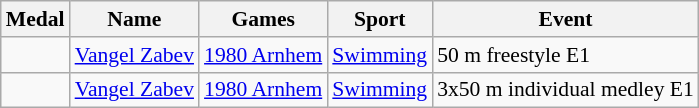<table class="wikitable sortable" style="font-size:90%">
<tr>
<th>Medal</th>
<th>Name</th>
<th>Games</th>
<th>Sport</th>
<th>Event</th>
</tr>
<tr>
<td></td>
<td><a href='#'>Vangel Zabev</a></td>
<td><a href='#'>1980 Arnhem</a></td>
<td><a href='#'>Swimming</a></td>
<td>50 m freestyle E1</td>
</tr>
<tr>
<td></td>
<td><a href='#'>Vangel Zabev</a></td>
<td><a href='#'>1980 Arnhem</a></td>
<td><a href='#'>Swimming</a></td>
<td>3x50 m individual medley E1</td>
</tr>
</table>
